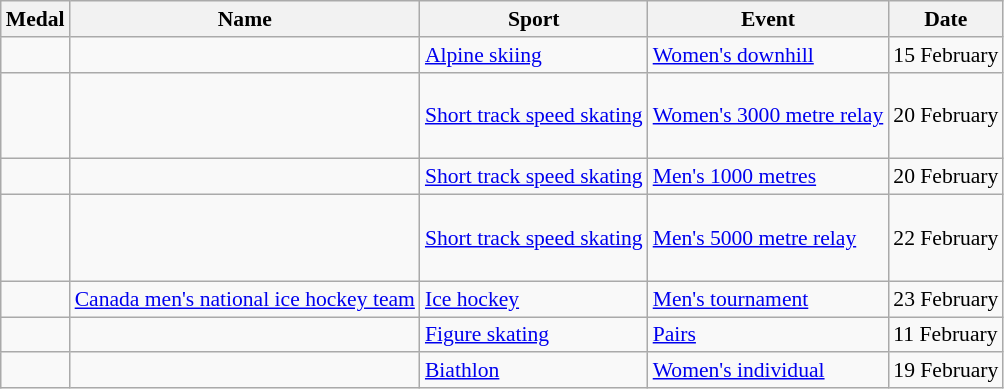<table class="wikitable sortable" style="font-size:90%">
<tr>
<th>Medal</th>
<th>Name</th>
<th>Sport</th>
<th>Event</th>
<th>Date</th>
</tr>
<tr>
<td></td>
<td></td>
<td><a href='#'>Alpine skiing</a></td>
<td><a href='#'>Women's downhill</a></td>
<td>15 February</td>
</tr>
<tr>
<td></td>
<td> <br>  <br>  <br> </td>
<td><a href='#'>Short track speed skating</a></td>
<td><a href='#'>Women's 3000 metre relay</a></td>
<td>20 February</td>
</tr>
<tr>
<td></td>
<td></td>
<td><a href='#'>Short track speed skating</a></td>
<td><a href='#'>Men's 1000 metres</a></td>
<td>20 February</td>
</tr>
<tr>
<td></td>
<td> <br>  <br>  <br> </td>
<td><a href='#'>Short track speed skating</a></td>
<td><a href='#'>Men's 5000 metre relay</a></td>
<td>22 February</td>
</tr>
<tr>
<td></td>
<td><a href='#'>Canada men's national ice hockey team</a><br></td>
<td><a href='#'>Ice hockey</a></td>
<td><a href='#'>Men's tournament</a></td>
<td>23 February</td>
</tr>
<tr>
<td></td>
<td> <br> </td>
<td><a href='#'>Figure skating</a></td>
<td><a href='#'>Pairs</a></td>
<td>11 February</td>
</tr>
<tr>
<td></td>
<td></td>
<td><a href='#'>Biathlon</a></td>
<td><a href='#'>Women's individual</a></td>
<td>19 February</td>
</tr>
</table>
